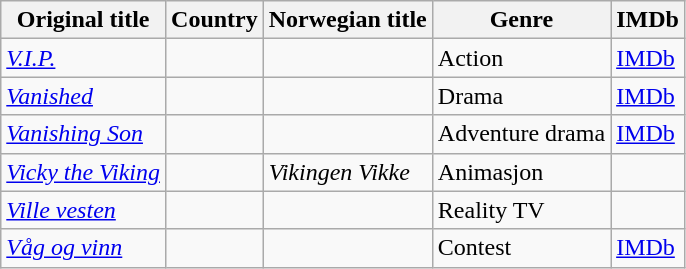<table class="wikitable">
<tr>
<th>Original title</th>
<th>Country</th>
<th>Norwegian title</th>
<th>Genre</th>
<th>IMDb</th>
</tr>
<tr>
<td><em><a href='#'>V.I.P.</a></em></td>
<td></td>
<td></td>
<td>Action</td>
<td><a href='#'>IMDb</a></td>
</tr>
<tr>
<td><em><a href='#'>Vanished</a></em></td>
<td></td>
<td></td>
<td>Drama</td>
<td><a href='#'>IMDb</a></td>
</tr>
<tr>
<td><em><a href='#'>Vanishing Son</a></em></td>
<td></td>
<td></td>
<td>Adventure drama</td>
<td><a href='#'>IMDb</a></td>
</tr>
<tr>
<td><em><a href='#'>Vicky the Viking</a></em></td>
<td></td>
<td><em>Vikingen Vikke</em></td>
<td>Animasjon</td>
</tr>
<tr>
<td><em><a href='#'>Ville vesten</a></em></td>
<td></td>
<td></td>
<td>Reality TV</td>
<td></td>
</tr>
<tr>
<td><em><a href='#'>Våg og vinn</a></em></td>
<td></td>
<td></td>
<td>Contest</td>
<td><a href='#'>IMDb</a></td>
</tr>
</table>
